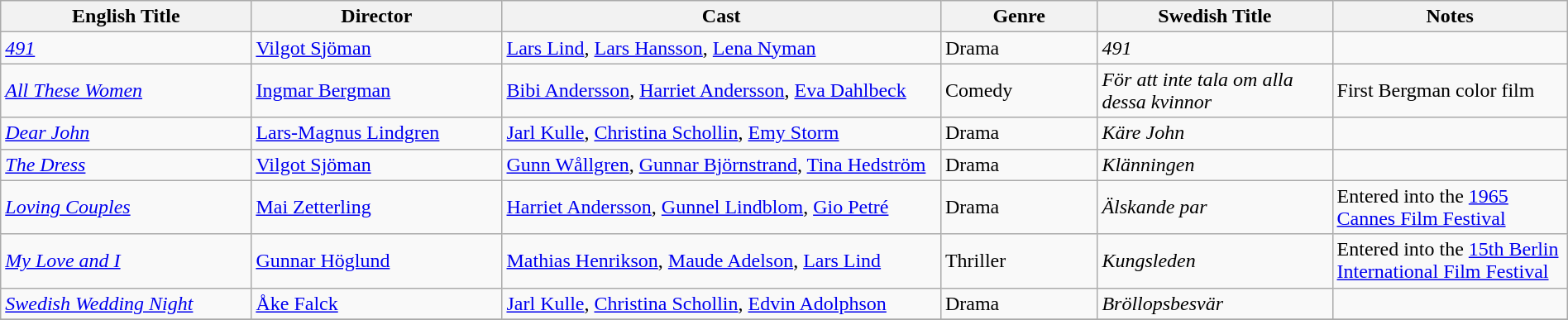<table class="wikitable" style="width:100%;">
<tr>
<th style="width:16%;">English Title</th>
<th style="width:16%;">Director</th>
<th style="width:28%;">Cast</th>
<th style="width:10%;">Genre</th>
<th style="width:15%;">Swedish Title</th>
<th style="width:15%;">Notes</th>
</tr>
<tr>
<td><em><a href='#'>491</a></em></td>
<td><a href='#'>Vilgot Sjöman</a></td>
<td><a href='#'>Lars Lind</a>, <a href='#'>Lars Hansson</a>, <a href='#'>Lena Nyman</a></td>
<td>Drama</td>
<td><em>491</em></td>
<td></td>
</tr>
<tr>
<td><em><a href='#'>All These Women</a></em></td>
<td><a href='#'>Ingmar Bergman</a></td>
<td><a href='#'>Bibi Andersson</a>, <a href='#'>Harriet Andersson</a>, <a href='#'>Eva Dahlbeck</a></td>
<td>Comedy</td>
<td><em>För att inte tala om alla dessa kvinnor</em></td>
<td>First Bergman color film</td>
</tr>
<tr>
<td><em><a href='#'>Dear John</a></em></td>
<td><a href='#'>Lars-Magnus Lindgren</a></td>
<td><a href='#'>Jarl Kulle</a>, <a href='#'>Christina Schollin</a>, <a href='#'>Emy Storm</a></td>
<td>Drama</td>
<td><em>Käre John</em></td>
</tr>
<tr>
<td><em><a href='#'>The Dress</a></em></td>
<td><a href='#'>Vilgot Sjöman</a></td>
<td><a href='#'>Gunn Wållgren</a>, <a href='#'>Gunnar Björnstrand</a>, <a href='#'>Tina Hedström</a></td>
<td>Drama</td>
<td><em>Klänningen</em></td>
<td></td>
</tr>
<tr>
<td><em><a href='#'>Loving Couples</a></em></td>
<td><a href='#'>Mai Zetterling</a></td>
<td><a href='#'>Harriet Andersson</a>, <a href='#'>Gunnel Lindblom</a>, <a href='#'>Gio Petré</a></td>
<td>Drama</td>
<td><em>Älskande par</em></td>
<td>Entered into the <a href='#'>1965 Cannes Film Festival</a></td>
</tr>
<tr>
<td><em><a href='#'>My Love and I</a></em></td>
<td><a href='#'>Gunnar Höglund</a></td>
<td><a href='#'>Mathias Henrikson</a>, <a href='#'>Maude Adelson</a>, <a href='#'>Lars Lind</a></td>
<td>Thriller</td>
<td><em>Kungsleden</em></td>
<td>Entered into the <a href='#'>15th Berlin International Film Festival</a></td>
</tr>
<tr>
<td><em><a href='#'>Swedish Wedding Night</a></em></td>
<td><a href='#'>Åke Falck</a></td>
<td><a href='#'>Jarl Kulle</a>, <a href='#'>Christina Schollin</a>, <a href='#'>Edvin Adolphson</a></td>
<td>Drama</td>
<td><em>Bröllopsbesvär</em></td>
<td></td>
</tr>
<tr>
</tr>
</table>
